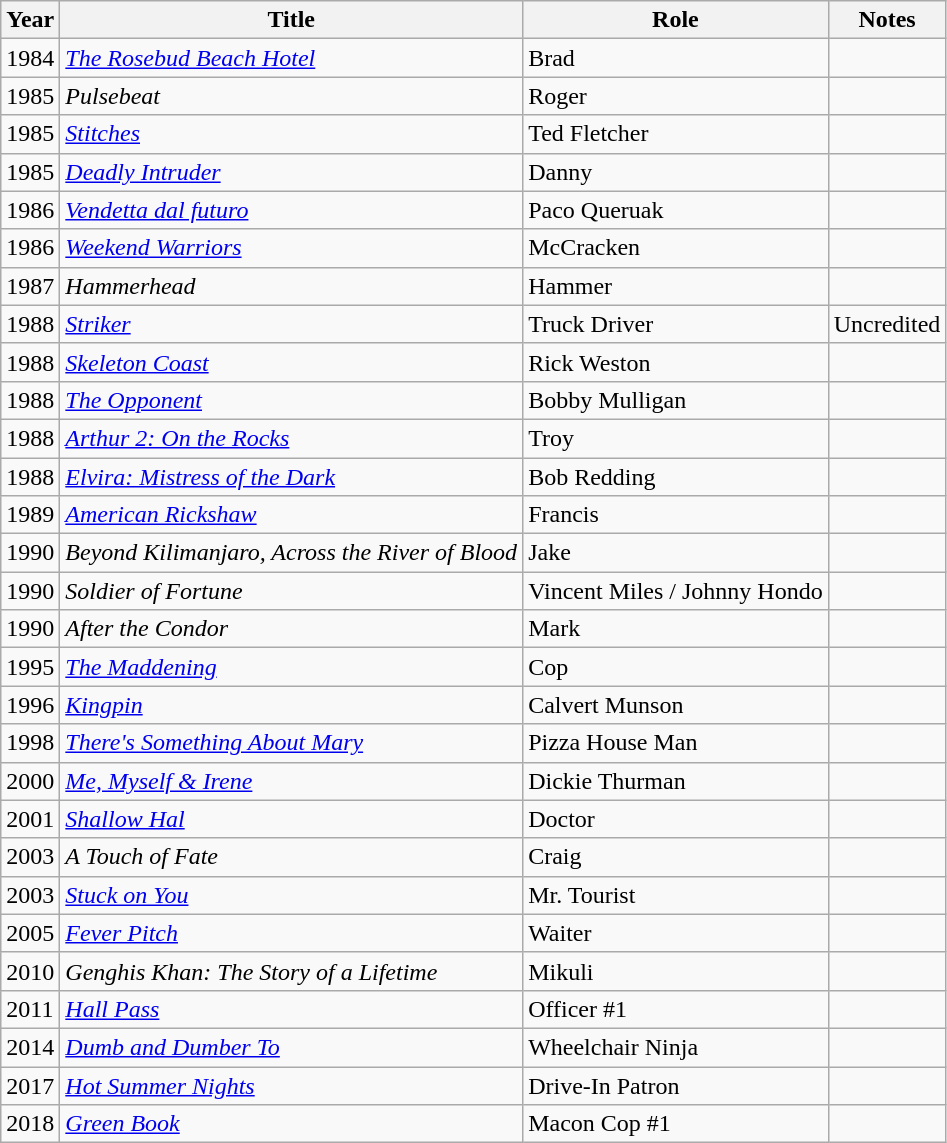<table class="wikitable sortable">
<tr>
<th>Year</th>
<th>Title</th>
<th>Role</th>
<th>Notes</th>
</tr>
<tr>
<td>1984</td>
<td><em><a href='#'>The Rosebud Beach Hotel</a></em></td>
<td>Brad</td>
<td></td>
</tr>
<tr>
<td>1985</td>
<td><em>Pulsebeat</em></td>
<td>Roger</td>
<td></td>
</tr>
<tr>
<td>1985</td>
<td><a href='#'><em>Stitches</em></a></td>
<td>Ted Fletcher</td>
<td></td>
</tr>
<tr>
<td>1985</td>
<td><em><a href='#'>Deadly Intruder</a></em></td>
<td>Danny</td>
<td></td>
</tr>
<tr>
<td>1986</td>
<td><em><a href='#'>Vendetta dal futuro</a></em></td>
<td>Paco Queruak</td>
<td></td>
</tr>
<tr>
<td>1986</td>
<td><a href='#'><em>Weekend Warriors</em></a></td>
<td>McCracken</td>
<td></td>
</tr>
<tr>
<td>1987</td>
<td><em>Hammerhead</em></td>
<td>Hammer</td>
<td></td>
</tr>
<tr>
<td>1988</td>
<td><a href='#'><em>Striker</em></a></td>
<td>Truck Driver</td>
<td>Uncredited</td>
</tr>
<tr>
<td>1988</td>
<td><a href='#'><em>Skeleton Coast</em></a></td>
<td>Rick Weston</td>
<td></td>
</tr>
<tr>
<td>1988</td>
<td><a href='#'><em>The Opponent</em></a></td>
<td>Bobby Mulligan</td>
<td></td>
</tr>
<tr>
<td>1988</td>
<td><em><a href='#'>Arthur 2: On the Rocks</a></em></td>
<td>Troy</td>
<td></td>
</tr>
<tr>
<td>1988</td>
<td><a href='#'><em>Elvira: Mistress of the Dark</em></a></td>
<td>Bob Redding</td>
<td></td>
</tr>
<tr>
<td>1989</td>
<td><em><a href='#'>American Rickshaw</a></em></td>
<td>Francis</td>
<td></td>
</tr>
<tr>
<td>1990</td>
<td><em>Beyond Kilimanjaro, Across the River of Blood</em></td>
<td>Jake</td>
<td></td>
</tr>
<tr>
<td>1990</td>
<td><em>Soldier of Fortune</em></td>
<td>Vincent Miles / Johnny Hondo</td>
<td></td>
</tr>
<tr>
<td>1990</td>
<td><em>After the Condor</em></td>
<td>Mark</td>
<td></td>
</tr>
<tr>
<td>1995</td>
<td><em><a href='#'>The Maddening</a></em></td>
<td>Cop</td>
<td></td>
</tr>
<tr>
<td>1996</td>
<td><a href='#'><em>Kingpin</em></a></td>
<td>Calvert Munson</td>
<td></td>
</tr>
<tr>
<td>1998</td>
<td><em><a href='#'>There's Something About Mary</a></em></td>
<td>Pizza House Man</td>
<td></td>
</tr>
<tr>
<td>2000</td>
<td><em><a href='#'>Me, Myself & Irene</a></em></td>
<td>Dickie Thurman</td>
<td></td>
</tr>
<tr>
<td>2001</td>
<td><em><a href='#'>Shallow Hal</a></em></td>
<td>Doctor</td>
<td></td>
</tr>
<tr>
<td>2003</td>
<td><em>A Touch of Fate</em></td>
<td>Craig</td>
<td></td>
</tr>
<tr>
<td>2003</td>
<td><a href='#'><em>Stuck on You</em></a></td>
<td>Mr. Tourist</td>
<td></td>
</tr>
<tr>
<td>2005</td>
<td><a href='#'><em>Fever Pitch</em></a></td>
<td>Waiter</td>
<td></td>
</tr>
<tr>
<td>2010</td>
<td><em>Genghis Khan: The Story of a Lifetime</em></td>
<td>Mikuli</td>
<td></td>
</tr>
<tr>
<td>2011</td>
<td><em><a href='#'>Hall Pass</a></em></td>
<td>Officer #1</td>
<td></td>
</tr>
<tr>
<td>2014</td>
<td><em><a href='#'>Dumb and Dumber To</a></em></td>
<td>Wheelchair Ninja</td>
<td></td>
</tr>
<tr>
<td>2017</td>
<td><a href='#'><em>Hot Summer Nights</em></a></td>
<td>Drive-In Patron</td>
<td></td>
</tr>
<tr>
<td>2018</td>
<td><a href='#'><em>Green Book</em></a></td>
<td>Macon Cop #1</td>
<td></td>
</tr>
</table>
